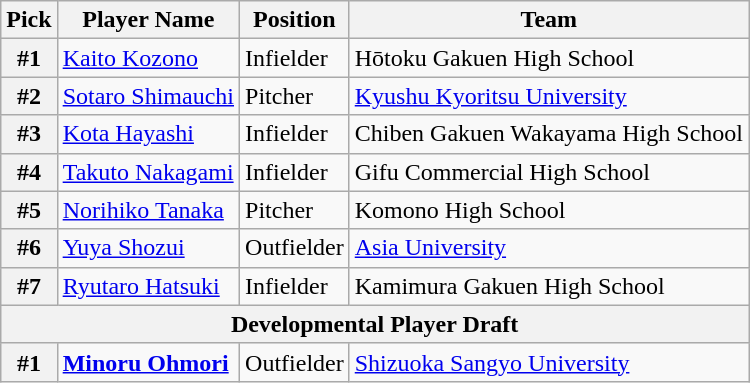<table class="wikitable">
<tr>
<th>Pick</th>
<th>Player Name</th>
<th>Position</th>
<th>Team</th>
</tr>
<tr>
<th>#1</th>
<td><a href='#'>Kaito Kozono</a></td>
<td>Infielder</td>
<td>Hōtoku Gakuen High School</td>
</tr>
<tr>
<th>#2</th>
<td><a href='#'>Sotaro Shimauchi</a></td>
<td>Pitcher</td>
<td><a href='#'>Kyushu Kyoritsu University</a></td>
</tr>
<tr>
<th>#3</th>
<td><a href='#'>Kota Hayashi</a></td>
<td>Infielder</td>
<td>Chiben Gakuen Wakayama High School</td>
</tr>
<tr>
<th>#4</th>
<td><a href='#'>Takuto Nakagami</a></td>
<td>Infielder</td>
<td>Gifu Commercial High School</td>
</tr>
<tr>
<th>#5</th>
<td><a href='#'>Norihiko Tanaka</a></td>
<td>Pitcher</td>
<td>Komono High School</td>
</tr>
<tr>
<th>#6</th>
<td><a href='#'>Yuya Shozui</a></td>
<td>Outfielder</td>
<td><a href='#'>Asia University</a></td>
</tr>
<tr>
<th>#7</th>
<td><a href='#'>Ryutaro Hatsuki</a></td>
<td>Infielder</td>
<td>Kamimura Gakuen High School</td>
</tr>
<tr>
<th colspan="5">Developmental Player Draft</th>
</tr>
<tr>
<th>#1</th>
<td><strong><a href='#'>Minoru Ohmori</a></strong></td>
<td>Outfielder</td>
<td><a href='#'>Shizuoka Sangyo University</a></td>
</tr>
</table>
